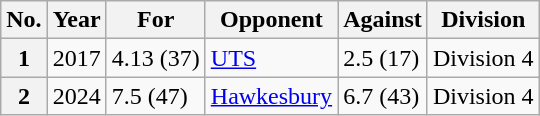<table class="wikitable sortable">
<tr>
<th>No.</th>
<th>Year</th>
<th>For</th>
<th>Opponent</th>
<th>Against</th>
<th>Division</th>
</tr>
<tr>
<th>1</th>
<td>2017</td>
<td>4.13 (37)</td>
<td><a href='#'>UTS</a></td>
<td>2.5 (17)</td>
<td>Division 4</td>
</tr>
<tr>
<th>2</th>
<td>2024</td>
<td>7.5 (47)</td>
<td><a href='#'>Hawkesbury</a></td>
<td>6.7 (43)</td>
<td>Division 4</td>
</tr>
</table>
